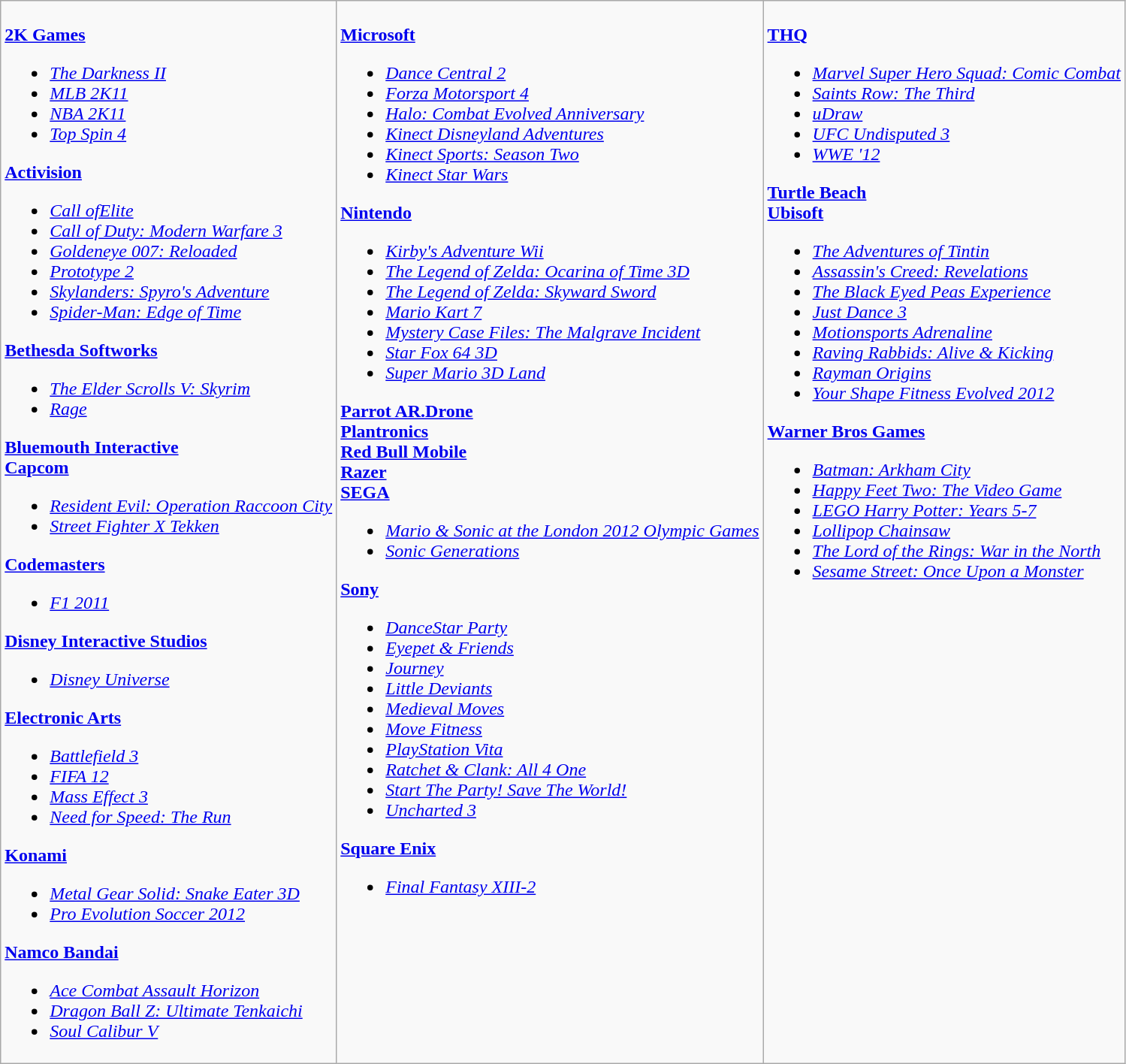<table class="wikitable">
<tr>
<td valign=top><br><strong><a href='#'>2K Games</a></strong><ul><li><em><a href='#'>The Darkness II</a></em></li><li><em><a href='#'>MLB 2K11</a></em></li><li><em><a href='#'>NBA 2K11</a></em></li><li><em><a href='#'>Top Spin 4</a></em></li></ul><strong><a href='#'>Activision</a></strong><ul><li><em><a href='#'>Call ofElite</a></em></li><li><em><a href='#'>Call of Duty: Modern Warfare 3</a></em></li><li><em><a href='#'>Goldeneye 007: Reloaded</a></em></li><li><em><a href='#'>Prototype 2</a></em></li><li><em><a href='#'>Skylanders: Spyro's Adventure</a></em></li><li><em><a href='#'>Spider-Man: Edge of Time</a></em></li></ul><strong><a href='#'>Bethesda Softworks</a></strong><ul><li><em><a href='#'>The Elder Scrolls V: Skyrim</a></em></li><li><em><a href='#'>Rage</a></em></li></ul><strong><a href='#'>Bluemouth Interactive</a></strong><br><strong><a href='#'>Capcom</a></strong><ul><li><em><a href='#'>Resident Evil: Operation Raccoon City</a></em></li><li><em><a href='#'>Street Fighter X Tekken</a></em></li></ul><strong><a href='#'>Codemasters</a></strong><ul><li><em><a href='#'>F1 2011</a></em></li></ul><strong><a href='#'>Disney Interactive Studios</a></strong><ul><li><em><a href='#'>Disney Universe</a></em></li></ul><strong><a href='#'>Electronic Arts</a></strong><ul><li><em><a href='#'>Battlefield 3</a></em></li><li><em><a href='#'>FIFA 12</a></em></li><li><em><a href='#'>Mass Effect 3</a></em></li><li><em><a href='#'>Need for Speed: The Run</a></em></li></ul><strong><a href='#'>Konami</a></strong><ul><li><em><a href='#'>Metal Gear Solid: Snake Eater 3D</a></em></li><li><em><a href='#'>Pro Evolution Soccer 2012</a></em></li></ul><strong><a href='#'>Namco Bandai</a></strong><ul><li><em><a href='#'>Ace Combat Assault Horizon</a></em></li><li><em><a href='#'>Dragon Ball Z: Ultimate Tenkaichi</a></em></li><li><em><a href='#'>Soul Calibur V</a></em></li></ul></td>
<td valign=top><br><strong><a href='#'>Microsoft</a></strong><ul><li><em><a href='#'>Dance Central 2</a></em></li><li><em><a href='#'>Forza Motorsport 4</a></em></li><li><em><a href='#'>Halo: Combat Evolved Anniversary</a></em></li><li><em><a href='#'>Kinect Disneyland Adventures</a></em></li><li><em><a href='#'>Kinect Sports: Season Two</a></em></li><li><em><a href='#'>Kinect Star Wars</a></em></li></ul><strong><a href='#'>Nintendo</a></strong><ul><li><em><a href='#'>Kirby's Adventure Wii</a></em></li><li><em><a href='#'>The Legend of Zelda: Ocarina of Time 3D</a></em></li><li><em><a href='#'>The Legend of Zelda: Skyward Sword</a></em></li><li><em><a href='#'>Mario Kart 7</a></em></li><li><em><a href='#'>Mystery Case Files: The Malgrave Incident</a></em></li><li><em><a href='#'>Star Fox 64 3D</a></em></li><li><em><a href='#'>Super Mario 3D Land</a></em></li></ul><strong><a href='#'>Parrot AR.Drone</a></strong><br><strong><a href='#'>Plantronics</a></strong><br><strong><a href='#'>Red Bull Mobile</a></strong><br><strong><a href='#'>Razer</a></strong><br><strong><a href='#'>SEGA</a></strong><ul><li><em><a href='#'>Mario & Sonic at the London 2012 Olympic Games</a></em></li><li><em><a href='#'>Sonic Generations</a></em></li></ul><strong><a href='#'>Sony</a></strong><ul><li><em><a href='#'>DanceStar Party</a></em></li><li><em><a href='#'>Eyepet & Friends</a></em></li><li><em><a href='#'>Journey</a></em></li><li><em><a href='#'>Little Deviants</a></em></li><li><em><a href='#'>Medieval Moves</a></em></li><li><em><a href='#'>Move Fitness</a></em></li><li><em><a href='#'>PlayStation Vita</a></em></li><li><em><a href='#'>Ratchet & Clank: All 4 One</a></em></li><li><em><a href='#'>Start The Party! Save The World!</a></em></li><li><em><a href='#'>Uncharted 3</a></em></li></ul><strong><a href='#'>Square Enix</a></strong><ul><li><em><a href='#'>Final Fantasy XIII-2</a></em></li></ul></td>
<td valign=top><br><strong><a href='#'>THQ</a></strong><ul><li><em><a href='#'>Marvel Super Hero Squad: Comic Combat</a></em></li><li><em><a href='#'>Saints Row: The Third</a></em></li><li><em><a href='#'>uDraw</a></em></li><li><em><a href='#'>UFC Undisputed 3</a></em></li><li><em><a href='#'>WWE '12</a></em></li></ul><strong><a href='#'>Turtle Beach</a></strong><br><strong><a href='#'>Ubisoft</a></strong><ul><li><em><a href='#'>The Adventures of Tintin</a></em></li><li><em><a href='#'>Assassin's Creed: Revelations</a></em></li><li><em><a href='#'>The Black Eyed Peas Experience</a></em></li><li><em><a href='#'>Just Dance 3</a></em></li><li><em><a href='#'>Motionsports Adrenaline</a></em></li><li><em><a href='#'>Raving Rabbids: Alive & Kicking</a></em></li><li><em><a href='#'>Rayman Origins</a></em></li><li><em><a href='#'>Your Shape Fitness Evolved 2012</a></em></li></ul><strong><a href='#'>Warner Bros Games</a></strong><ul><li><em><a href='#'>Batman: Arkham City</a></em></li><li><em><a href='#'>Happy Feet Two: The Video Game</a></em></li><li><em><a href='#'>LEGO Harry Potter: Years 5-7</a></em></li><li><em><a href='#'>Lollipop Chainsaw</a></em></li><li><em><a href='#'>The Lord of the Rings: War in the North</a></em></li><li><em><a href='#'>Sesame Street: Once Upon a Monster</a></em></li></ul></td>
</tr>
</table>
